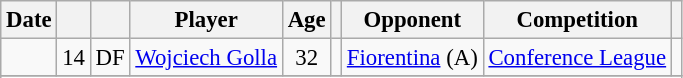<table class="wikitable sortable" style="text-align:center; font-size:95%;">
<tr>
<th>Date</th>
<th></th>
<th></th>
<th>Player</th>
<th>Age</th>
<th></th>
<th>Opponent</th>
<th>Competition</th>
<th class="unsortable"></th>
</tr>
<tr>
<td data-sort-value="1"></td>
<td>14</td>
<td>DF</td>
<td style="text-align:left;" data-sort-value="Golla"> <a href='#'>Wojciech Golla</a></td>
<td>32</td>
<td></td>
<td style="text-align:left;"> <a href='#'>Fiorentina</a> (A)</td>
<td style="text-align:left;"><a href='#'>Conference League</a></td>
<td></td>
</tr>
<tr>
</tr>
<tr>
</tr>
</table>
